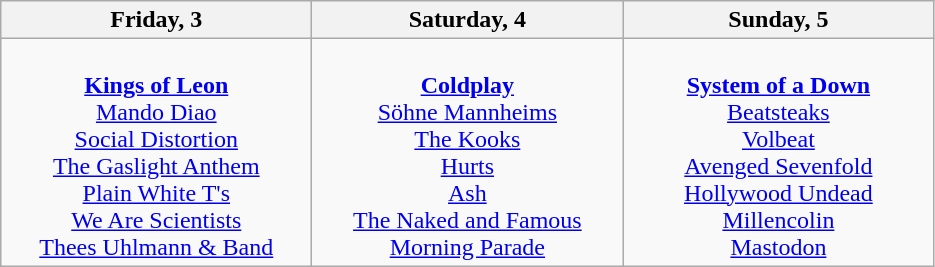<table class="wikitable">
<tr>
<th>Friday, 3</th>
<th>Saturday, 4</th>
<th>Sunday, 5</th>
</tr>
<tr>
<td style="text-align:center; vertical-align:top; width:200px;"><br><strong><a href='#'>Kings of Leon</a></strong><br>
<a href='#'>Mando Diao</a><br>
<a href='#'>Social Distortion</a> <br>
<a href='#'>The Gaslight Anthem</a> <br>
<a href='#'>Plain White T's</a> <br>
<a href='#'>We Are Scientists</a> <br>
<a href='#'> Thees Uhlmann & Band</a> <br></td>
<td style="text-align:center; vertical-align:top; width:200px;"><br><strong><a href='#'>Coldplay</a></strong><br>
<a href='#'>Söhne Mannheims</a><br>
<a href='#'>The Kooks</a><br>
<a href='#'>Hurts</a><br>
<a href='#'>Ash</a><br>
<a href='#'>The Naked and Famous</a> <br>
<a href='#'>Morning Parade</a><br></td>
<td style="text-align:center; vertical-align:top; width:200px;"><br><strong><a href='#'>System of a Down</a></strong><br>
<a href='#'>Beatsteaks</a><br>
<a href='#'>Volbeat</a><br>
<a href='#'>Avenged Sevenfold</a><br>
<a href='#'>Hollywood Undead</a><br>
<a href='#'>Millencolin</a><br>
<a href='#'>Mastodon</a><br></td>
</tr>
</table>
